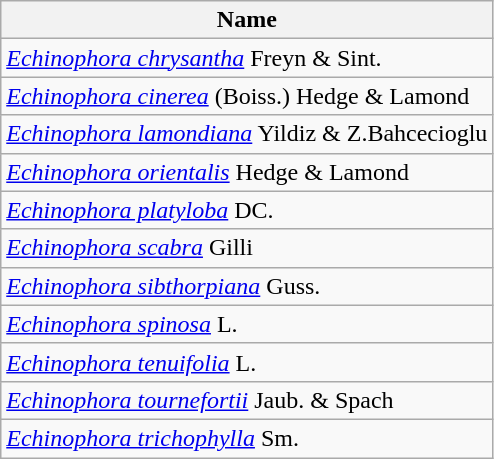<table class="wikitable">
<tr>
<th>Name</th>
</tr>
<tr>
<td><em><a href='#'>Echinophora chrysantha</a></em> Freyn & Sint.</td>
</tr>
<tr>
<td><em><a href='#'>Echinophora cinerea</a></em> (Boiss.) Hedge & Lamond</td>
</tr>
<tr>
<td><em><a href='#'>Echinophora lamondiana</a></em> Yildiz & Z.Bahcecioglu</td>
</tr>
<tr>
<td><em><a href='#'>Echinophora orientalis</a></em> Hedge & Lamond</td>
</tr>
<tr>
<td><em><a href='#'>Echinophora platyloba</a></em> DC.</td>
</tr>
<tr>
<td><em><a href='#'>Echinophora scabra</a></em> Gilli</td>
</tr>
<tr>
<td><em><a href='#'>Echinophora sibthorpiana</a></em> Guss.</td>
</tr>
<tr>
<td><em><a href='#'>Echinophora spinosa</a></em> L.</td>
</tr>
<tr>
<td><em><a href='#'>Echinophora tenuifolia</a></em> L.</td>
</tr>
<tr>
<td><em><a href='#'>Echinophora tournefortii</a></em> Jaub. & Spach</td>
</tr>
<tr>
<td><em><a href='#'>Echinophora trichophylla</a></em> Sm.</td>
</tr>
</table>
